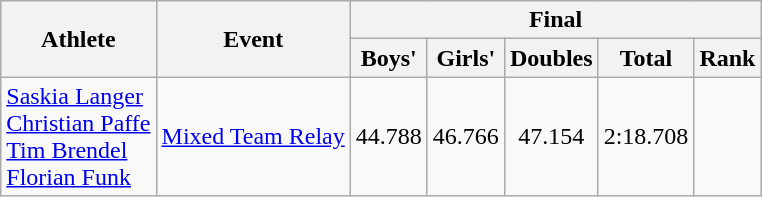<table class="wikitable">
<tr>
<th rowspan="2">Athlete</th>
<th rowspan="2">Event</th>
<th colspan="5">Final</th>
</tr>
<tr>
<th>Boys'</th>
<th>Girls'</th>
<th>Doubles</th>
<th>Total</th>
<th>Rank</th>
</tr>
<tr>
<td><a href='#'>Saskia Langer</a><br><a href='#'>Christian Paffe</a><br><a href='#'>Tim Brendel</a><br><a href='#'>Florian Funk</a></td>
<td><a href='#'>Mixed Team Relay</a></td>
<td align="center">44.788</td>
<td align="center">46.766</td>
<td align="center">47.154</td>
<td align="center">2:18.708</td>
<td align="center"></td>
</tr>
</table>
